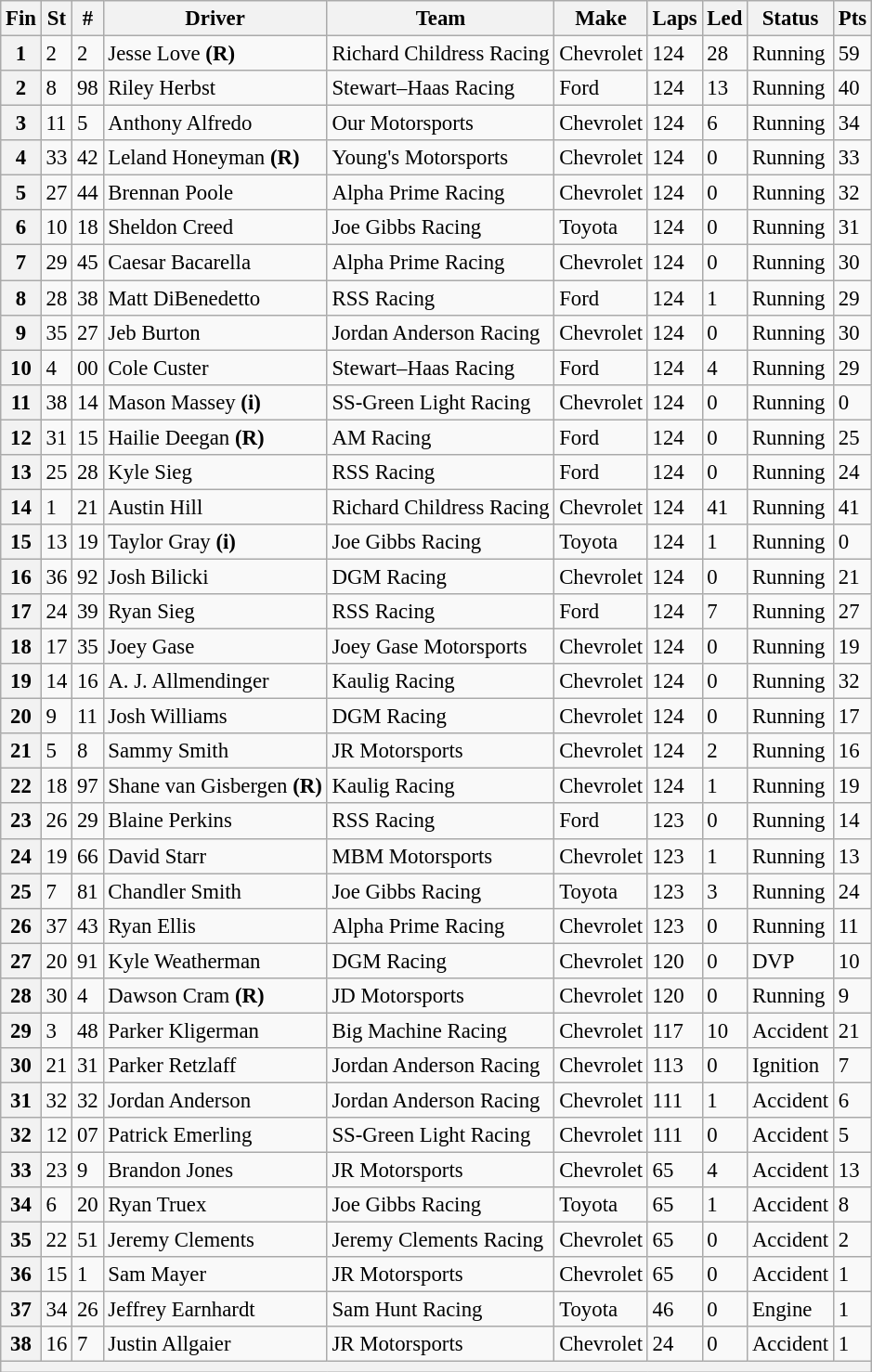<table class="wikitable" style="font-size:95%">
<tr>
<th>Fin</th>
<th>St</th>
<th>#</th>
<th>Driver</th>
<th>Team</th>
<th>Make</th>
<th>Laps</th>
<th>Led</th>
<th>Status</th>
<th>Pts</th>
</tr>
<tr>
<th>1</th>
<td>2</td>
<td>2</td>
<td>Jesse Love <strong>(R)</strong></td>
<td>Richard Childress Racing</td>
<td>Chevrolet</td>
<td>124</td>
<td>28</td>
<td>Running</td>
<td>59</td>
</tr>
<tr>
<th>2</th>
<td>8</td>
<td>98</td>
<td>Riley Herbst</td>
<td>Stewart–Haas Racing</td>
<td>Ford</td>
<td>124</td>
<td>13</td>
<td>Running</td>
<td>40</td>
</tr>
<tr>
<th>3</th>
<td>11</td>
<td>5</td>
<td>Anthony Alfredo</td>
<td>Our Motorsports</td>
<td>Chevrolet</td>
<td>124</td>
<td>6</td>
<td>Running</td>
<td>34</td>
</tr>
<tr>
<th>4</th>
<td>33</td>
<td>42</td>
<td>Leland Honeyman <strong>(R)</strong></td>
<td>Young's Motorsports</td>
<td>Chevrolet</td>
<td>124</td>
<td>0</td>
<td>Running</td>
<td>33</td>
</tr>
<tr>
<th>5</th>
<td>27</td>
<td>44</td>
<td>Brennan Poole</td>
<td>Alpha Prime Racing</td>
<td>Chevrolet</td>
<td>124</td>
<td>0</td>
<td>Running</td>
<td>32</td>
</tr>
<tr>
<th>6</th>
<td>10</td>
<td>18</td>
<td>Sheldon Creed</td>
<td>Joe Gibbs Racing</td>
<td>Toyota</td>
<td>124</td>
<td>0</td>
<td>Running</td>
<td>31</td>
</tr>
<tr>
<th>7</th>
<td>29</td>
<td>45</td>
<td>Caesar Bacarella</td>
<td>Alpha Prime Racing</td>
<td>Chevrolet</td>
<td>124</td>
<td>0</td>
<td>Running</td>
<td>30</td>
</tr>
<tr>
<th>8</th>
<td>28</td>
<td>38</td>
<td>Matt DiBenedetto</td>
<td>RSS Racing</td>
<td>Ford</td>
<td>124</td>
<td>1</td>
<td>Running</td>
<td>29</td>
</tr>
<tr>
<th>9</th>
<td>35</td>
<td>27</td>
<td>Jeb Burton</td>
<td>Jordan Anderson Racing</td>
<td>Chevrolet</td>
<td>124</td>
<td>0</td>
<td>Running</td>
<td>30</td>
</tr>
<tr>
<th>10</th>
<td>4</td>
<td>00</td>
<td>Cole Custer</td>
<td>Stewart–Haas Racing</td>
<td>Ford</td>
<td>124</td>
<td>4</td>
<td>Running</td>
<td>29</td>
</tr>
<tr>
<th>11</th>
<td>38</td>
<td>14</td>
<td>Mason Massey <strong>(i)</strong></td>
<td>SS-Green Light Racing</td>
<td>Chevrolet</td>
<td>124</td>
<td>0</td>
<td>Running</td>
<td>0</td>
</tr>
<tr>
<th>12</th>
<td>31</td>
<td>15</td>
<td>Hailie Deegan <strong>(R)</strong></td>
<td>AM Racing</td>
<td>Ford</td>
<td>124</td>
<td>0</td>
<td>Running</td>
<td>25</td>
</tr>
<tr>
<th>13</th>
<td>25</td>
<td>28</td>
<td>Kyle Sieg</td>
<td>RSS Racing</td>
<td>Ford</td>
<td>124</td>
<td>0</td>
<td>Running</td>
<td>24</td>
</tr>
<tr>
<th>14</th>
<td>1</td>
<td>21</td>
<td>Austin Hill</td>
<td>Richard Childress Racing</td>
<td>Chevrolet</td>
<td>124</td>
<td>41</td>
<td>Running</td>
<td>41</td>
</tr>
<tr>
<th>15</th>
<td>13</td>
<td>19</td>
<td>Taylor Gray <strong>(i)</strong></td>
<td>Joe Gibbs Racing</td>
<td>Toyota</td>
<td>124</td>
<td>1</td>
<td>Running</td>
<td>0</td>
</tr>
<tr>
<th>16</th>
<td>36</td>
<td>92</td>
<td>Josh Bilicki</td>
<td>DGM Racing</td>
<td>Chevrolet</td>
<td>124</td>
<td>0</td>
<td>Running</td>
<td>21</td>
</tr>
<tr>
<th>17</th>
<td>24</td>
<td>39</td>
<td>Ryan Sieg</td>
<td>RSS Racing</td>
<td>Ford</td>
<td>124</td>
<td>7</td>
<td>Running</td>
<td>27</td>
</tr>
<tr>
<th>18</th>
<td>17</td>
<td>35</td>
<td>Joey Gase</td>
<td>Joey Gase Motorsports</td>
<td>Chevrolet</td>
<td>124</td>
<td>0</td>
<td>Running</td>
<td>19</td>
</tr>
<tr>
<th>19</th>
<td>14</td>
<td>16</td>
<td>A. J. Allmendinger</td>
<td>Kaulig Racing</td>
<td>Chevrolet</td>
<td>124</td>
<td>0</td>
<td>Running</td>
<td>32</td>
</tr>
<tr>
<th>20</th>
<td>9</td>
<td>11</td>
<td>Josh Williams</td>
<td>DGM Racing</td>
<td>Chevrolet</td>
<td>124</td>
<td>0</td>
<td>Running</td>
<td>17</td>
</tr>
<tr>
<th>21</th>
<td>5</td>
<td>8</td>
<td>Sammy Smith</td>
<td>JR Motorsports</td>
<td>Chevrolet</td>
<td>124</td>
<td>2</td>
<td>Running</td>
<td>16</td>
</tr>
<tr>
<th>22</th>
<td>18</td>
<td>97</td>
<td>Shane van Gisbergen <strong>(R)</strong></td>
<td>Kaulig Racing</td>
<td>Chevrolet</td>
<td>124</td>
<td>1</td>
<td>Running</td>
<td>19</td>
</tr>
<tr>
<th>23</th>
<td>26</td>
<td>29</td>
<td>Blaine Perkins</td>
<td>RSS Racing</td>
<td>Ford</td>
<td>123</td>
<td>0</td>
<td>Running</td>
<td>14</td>
</tr>
<tr>
<th>24</th>
<td>19</td>
<td>66</td>
<td>David Starr</td>
<td>MBM Motorsports</td>
<td>Chevrolet</td>
<td>123</td>
<td>1</td>
<td>Running</td>
<td>13</td>
</tr>
<tr>
<th>25</th>
<td>7</td>
<td>81</td>
<td>Chandler Smith</td>
<td>Joe Gibbs Racing</td>
<td>Toyota</td>
<td>123</td>
<td>3</td>
<td>Running</td>
<td>24</td>
</tr>
<tr>
<th>26</th>
<td>37</td>
<td>43</td>
<td>Ryan Ellis</td>
<td>Alpha Prime Racing</td>
<td>Chevrolet</td>
<td>123</td>
<td>0</td>
<td>Running</td>
<td>11</td>
</tr>
<tr>
<th>27</th>
<td>20</td>
<td>91</td>
<td>Kyle Weatherman</td>
<td>DGM Racing</td>
<td>Chevrolet</td>
<td>120</td>
<td>0</td>
<td>DVP</td>
<td>10</td>
</tr>
<tr>
<th>28</th>
<td>30</td>
<td>4</td>
<td>Dawson Cram <strong>(R)</strong></td>
<td>JD Motorsports</td>
<td>Chevrolet</td>
<td>120</td>
<td>0</td>
<td>Running</td>
<td>9</td>
</tr>
<tr>
<th>29</th>
<td>3</td>
<td>48</td>
<td>Parker Kligerman</td>
<td>Big Machine Racing</td>
<td>Chevrolet</td>
<td>117</td>
<td>10</td>
<td>Accident</td>
<td>21</td>
</tr>
<tr>
<th>30</th>
<td>21</td>
<td>31</td>
<td>Parker Retzlaff</td>
<td>Jordan Anderson Racing</td>
<td>Chevrolet</td>
<td>113</td>
<td>0</td>
<td>Ignition</td>
<td>7</td>
</tr>
<tr>
<th>31</th>
<td>32</td>
<td>32</td>
<td>Jordan Anderson</td>
<td>Jordan Anderson Racing</td>
<td>Chevrolet</td>
<td>111</td>
<td>1</td>
<td>Accident</td>
<td>6</td>
</tr>
<tr>
<th>32</th>
<td>12</td>
<td>07</td>
<td>Patrick Emerling</td>
<td>SS-Green Light Racing</td>
<td>Chevrolet</td>
<td>111</td>
<td>0</td>
<td>Accident</td>
<td>5</td>
</tr>
<tr>
<th>33</th>
<td>23</td>
<td>9</td>
<td>Brandon Jones</td>
<td>JR Motorsports</td>
<td>Chevrolet</td>
<td>65</td>
<td>4</td>
<td>Accident</td>
<td>13</td>
</tr>
<tr>
<th>34</th>
<td>6</td>
<td>20</td>
<td>Ryan Truex</td>
<td>Joe Gibbs Racing</td>
<td>Toyota</td>
<td>65</td>
<td>1</td>
<td>Accident</td>
<td>8</td>
</tr>
<tr>
<th>35</th>
<td>22</td>
<td>51</td>
<td>Jeremy Clements</td>
<td>Jeremy Clements Racing</td>
<td>Chevrolet</td>
<td>65</td>
<td>0</td>
<td>Accident</td>
<td>2</td>
</tr>
<tr>
<th>36</th>
<td>15</td>
<td>1</td>
<td>Sam Mayer</td>
<td>JR Motorsports</td>
<td>Chevrolet</td>
<td>65</td>
<td>0</td>
<td>Accident</td>
<td>1</td>
</tr>
<tr>
<th>37</th>
<td>34</td>
<td>26</td>
<td>Jeffrey Earnhardt</td>
<td>Sam Hunt Racing</td>
<td>Toyota</td>
<td>46</td>
<td>0</td>
<td>Engine</td>
<td>1</td>
</tr>
<tr>
<th>38</th>
<td>16</td>
<td>7</td>
<td>Justin Allgaier</td>
<td>JR Motorsports</td>
<td>Chevrolet</td>
<td>24</td>
<td>0</td>
<td>Accident</td>
<td>1</td>
</tr>
<tr>
<th colspan="10"></th>
</tr>
</table>
